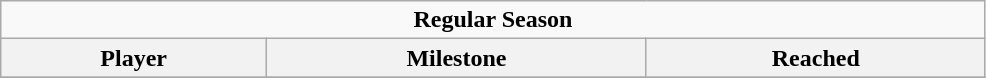<table class="wikitable" width="52%" style="text-align:center">
<tr>
<td colspan="10" align="center"><strong>Regular Season</strong></td>
</tr>
<tr>
<th>Player</th>
<th>Milestone</th>
<th>Reached</th>
</tr>
<tr>
</tr>
</table>
